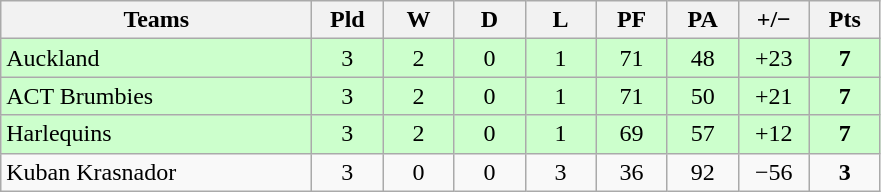<table class="wikitable" style="text-align: center;">
<tr>
<th width="200">Teams</th>
<th width="40">Pld</th>
<th width="40">W</th>
<th width="40">D</th>
<th width="40">L</th>
<th width="40">PF</th>
<th width="40">PA</th>
<th width="40">+/−</th>
<th width="40">Pts</th>
</tr>
<tr bgcolor=ccffcc>
<td align=left> Auckland</td>
<td>3</td>
<td>2</td>
<td>0</td>
<td>1</td>
<td>71</td>
<td>48</td>
<td>+23</td>
<td><strong>7</strong></td>
</tr>
<tr bgcolor=ccffcc>
<td align=left> ACT Brumbies</td>
<td>3</td>
<td>2</td>
<td>0</td>
<td>1</td>
<td>71</td>
<td>50</td>
<td>+21</td>
<td><strong>7</strong></td>
</tr>
<tr bgcolor=ccffcc>
<td align=left> Harlequins</td>
<td>3</td>
<td>2</td>
<td>0</td>
<td>1</td>
<td>69</td>
<td>57</td>
<td>+12</td>
<td><strong>7</strong></td>
</tr>
<tr>
<td align=left> Kuban Krasnador</td>
<td>3</td>
<td>0</td>
<td>0</td>
<td>3</td>
<td>36</td>
<td>92</td>
<td>−56</td>
<td><strong>3</strong></td>
</tr>
</table>
